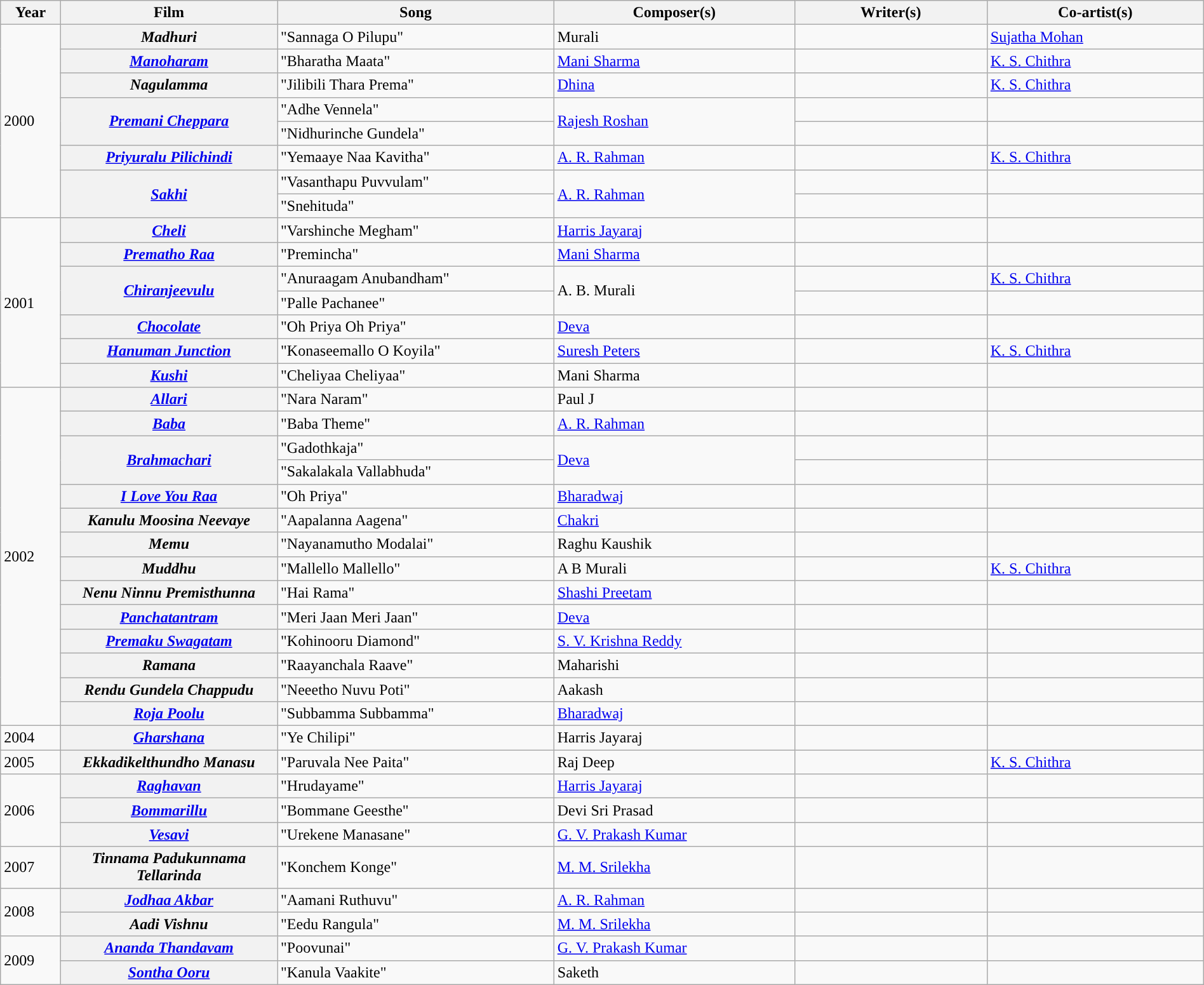<table class="wikitable plainrowheaders" width="100%" textcolor:#000;">
<tr style="background:#b0e0e66;">
<th scope="col" width=5%><strong>Year</strong></th>
<th><strong>Film</strong></th>
<th scope="col" width=23%><strong>Song</strong></th>
<th scope="col" width=20%><strong>Composer(s)</strong></th>
<th scope="col" width=16%><strong>Writer(s)</strong></th>
<th scope="col" width=18%><strong>Co-artist(s)</strong></th>
</tr>
<tr>
<td rowspan="8">2000</td>
<th><em>Madhuri</em></th>
<td>"Sannaga O Pilupu"</td>
<td>Murali</td>
<td></td>
<td><a href='#'>Sujatha Mohan</a></td>
</tr>
<tr>
<th><em><a href='#'>Manoharam</a></em></th>
<td>"Bharatha Maata"</td>
<td><a href='#'>Mani Sharma</a></td>
<td></td>
<td><a href='#'>K. S. Chithra</a></td>
</tr>
<tr>
<th><em>Nagulamma</em></th>
<td>"Jilibili Thara Prema"</td>
<td><a href='#'>Dhina</a></td>
<td></td>
<td><a href='#'>K. S. Chithra</a></td>
</tr>
<tr>
<th rowspan="2"><a href='#'><em>Premani Cheppara</em></a></th>
<td>"Adhe Vennela"</td>
<td rowspan="2"><a href='#'>Rajesh Roshan</a></td>
<td></td>
<td></td>
</tr>
<tr>
<td>"Nidhurinche Gundela"</td>
<td></td>
<td></td>
</tr>
<tr>
<th><em><a href='#'>Priyuralu Pilichindi</a></em></th>
<td>"Yemaaye Naa Kavitha"</td>
<td><a href='#'>A. R. Rahman</a></td>
<td></td>
<td><a href='#'>K. S. Chithra</a></td>
</tr>
<tr>
<th rowspan="2"><em><a href='#'>Sakhi</a></em></th>
<td>"Vasanthapu Puvvulam"</td>
<td rowspan="2"><a href='#'>A. R. Rahman</a></td>
<td></td>
<td></td>
</tr>
<tr>
<td>"Snehituda"</td>
<td></td>
<td></td>
</tr>
<tr>
<td rowspan="7">2001</td>
<th><em><a href='#'>Cheli</a></em></th>
<td>"Varshinche Megham"</td>
<td><a href='#'>Harris Jayaraj</a></td>
<td></td>
<td></td>
</tr>
<tr>
<th><em><a href='#'>Prematho Raa</a></em></th>
<td>"Premincha"</td>
<td><a href='#'>Mani Sharma</a></td>
<td></td>
<td></td>
</tr>
<tr>
<th rowspan="2"><a href='#'><em>Chiranjeevulu</em></a></th>
<td>"Anuraagam Anubandham"</td>
<td rowspan="2">A. B. Murali</td>
<td></td>
<td><a href='#'>K. S. Chithra</a></td>
</tr>
<tr>
<td>"Palle Pachanee"</td>
<td></td>
<td></td>
</tr>
<tr>
<th><em><a href='#'>Chocolate</a></em></th>
<td>"Oh Priya Oh Priya"</td>
<td><a href='#'>Deva</a></td>
<td></td>
<td></td>
</tr>
<tr>
<th><a href='#'><em>Hanuman Junction</em></a></th>
<td>"Konaseemallo O Koyila"</td>
<td><a href='#'>Suresh Peters</a></td>
<td></td>
<td><a href='#'>K. S. Chithra</a></td>
</tr>
<tr>
<th><em><a href='#'>Kushi</a></em></th>
<td>"Cheliyaa Cheliyaa"</td>
<td>Mani Sharma</td>
<td></td>
<td></td>
</tr>
<tr>
<td rowspan="14">2002</td>
<th><em><a href='#'>Allari</a></em></th>
<td>"Nara Naram"</td>
<td>Paul J</td>
<td></td>
<td></td>
</tr>
<tr>
<th><em><a href='#'>Baba</a></em></th>
<td>"Baba Theme"</td>
<td><a href='#'>A. R. Rahman</a></td>
<td></td>
<td></td>
</tr>
<tr>
<th rowspan="2"><em><a href='#'>Brahmachari</a></em></th>
<td>"Gadothkaja"</td>
<td rowspan="2"><a href='#'>Deva</a></td>
<td></td>
<td></td>
</tr>
<tr>
<td>"Sakalakala Vallabhuda"</td>
<td></td>
<td></td>
</tr>
<tr>
<th><a href='#'><em>I Love You Raa</em></a></th>
<td>"Oh Priya"</td>
<td><a href='#'>Bharadwaj</a></td>
<td></td>
<td></td>
</tr>
<tr>
<th><em>Kanulu Moosina Neevaye</em></th>
<td>"Aapalanna Aagena"</td>
<td><a href='#'>Chakri</a></td>
<td></td>
<td></td>
</tr>
<tr>
<th><em>Memu</em></th>
<td>"Nayanamutho Modalai"</td>
<td>Raghu Kaushik</td>
<td></td>
<td></td>
</tr>
<tr>
<th><em>Muddhu</em></th>
<td>"Mallello Mallello"</td>
<td>A B Murali</td>
<td></td>
<td><a href='#'>K. S. Chithra</a></td>
</tr>
<tr>
<th><em>Nenu Ninnu Premisthunna</em></th>
<td>"Hai Rama"</td>
<td><a href='#'>Shashi Preetam</a></td>
<td></td>
<td></td>
</tr>
<tr>
<th><em><a href='#'>Panchatantram</a></em></th>
<td>"Meri Jaan Meri Jaan"</td>
<td><a href='#'>Deva</a></td>
<td></td>
<td></td>
</tr>
<tr>
<th><em><a href='#'>Premaku Swagatam</a></em></th>
<td>"Kohinooru Diamond"</td>
<td><a href='#'>S. V. Krishna Reddy</a></td>
<td></td>
<td></td>
</tr>
<tr>
<th><em>Ramana</em></th>
<td>"Raayanchala Raave"</td>
<td>Maharishi</td>
<td></td>
<td></td>
</tr>
<tr>
<th><em>Rendu Gundela Chappudu</em></th>
<td>"Neeetho Nuvu Poti"</td>
<td>Aakash</td>
<td></td>
<td></td>
</tr>
<tr>
<th><a href='#'><em>Roja Poolu</em></a></th>
<td>"Subbamma Subbamma"</td>
<td><a href='#'>Bharadwaj</a></td>
<td></td>
<td></td>
</tr>
<tr>
<td>2004</td>
<th><em><a href='#'>Gharshana</a></em></th>
<td>"Ye Chilipi"</td>
<td>Harris Jayaraj</td>
<td></td>
<td></td>
</tr>
<tr>
<td>2005</td>
<th><em>Ekkadikelthundho Manasu</em></th>
<td>"Paruvala Nee Paita"</td>
<td>Raj Deep</td>
<td></td>
<td><a href='#'>K. S. Chithra</a></td>
</tr>
<tr>
<td rowspan="3">2006</td>
<th><em><a href='#'>Raghavan</a></em></th>
<td>"Hrudayame"</td>
<td><a href='#'>Harris Jayaraj</a></td>
<td></td>
<td></td>
</tr>
<tr>
<th><em><a href='#'>Bommarillu</a></em></th>
<td>"Bommane Geesthe"</td>
<td>Devi Sri Prasad</td>
<td></td>
<td></td>
</tr>
<tr>
<th><em><a href='#'>Vesavi</a></em></th>
<td>"Urekene Manasane"</td>
<td><a href='#'>G. V. Prakash Kumar</a></td>
<td></td>
<td></td>
</tr>
<tr>
<td>2007</td>
<th><em>Tinnama Padukunnama Tellarinda</em></th>
<td>"Konchem Konge"</td>
<td><a href='#'>M. M. Srilekha</a></td>
<td></td>
<td></td>
</tr>
<tr>
<td rowspan="2">2008</td>
<th><em><a href='#'>Jodhaa Akbar</a></em></th>
<td>"Aamani Ruthuvu"</td>
<td><a href='#'>A. R. Rahman</a></td>
<td></td>
<td></td>
</tr>
<tr>
<th><em>Aadi Vishnu</em></th>
<td>"Eedu Rangula"</td>
<td><a href='#'>M. M. Srilekha</a></td>
<td></td>
<td></td>
</tr>
<tr>
<td rowspan="2">2009</td>
<th><a href='#'><em>Ananda Thandavam</em></a></th>
<td>"Poovunai"</td>
<td><a href='#'>G. V. Prakash Kumar</a></td>
<td></td>
<td></td>
</tr>
<tr>
<th><em><a href='#'>Sontha Ooru</a></em></th>
<td>"Kanula Vaakite"</td>
<td>Saketh</td>
<td></td>
<td></td>
</tr>
</table>
